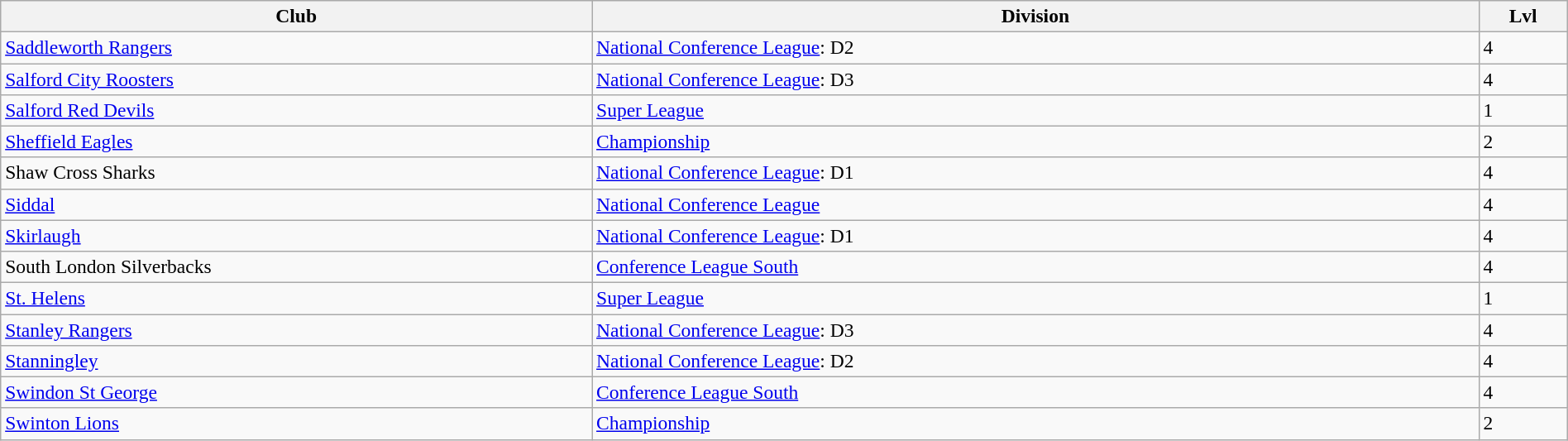<table class="wikitable sortable" width=100% style="font-size:98%">
<tr>
<th width=20%>Club</th>
<th width=30%>Division</th>
<th width=3%>Lvl</th>
</tr>
<tr>
<td><a href='#'>Saddleworth Rangers</a></td>
<td><a href='#'>National Conference League</a>: D2</td>
<td>4</td>
</tr>
<tr>
<td><a href='#'>Salford City Roosters</a></td>
<td><a href='#'>National Conference League</a>: D3</td>
<td>4</td>
</tr>
<tr>
<td> <a href='#'>Salford Red Devils</a></td>
<td><a href='#'>Super League</a></td>
<td>1</td>
</tr>
<tr>
<td> <a href='#'>Sheffield Eagles</a></td>
<td><a href='#'>Championship</a></td>
<td>2</td>
</tr>
<tr>
<td>Shaw Cross Sharks</td>
<td><a href='#'>National Conference League</a>: D1</td>
<td>4</td>
</tr>
<tr>
<td><a href='#'>Siddal</a></td>
<td><a href='#'>National Conference League</a></td>
<td>4</td>
</tr>
<tr>
<td><a href='#'>Skirlaugh</a></td>
<td><a href='#'>National Conference League</a>: D1</td>
<td>4</td>
</tr>
<tr>
<td>South London Silverbacks</td>
<td><a href='#'>Conference League South</a></td>
<td>4</td>
</tr>
<tr>
<td> <a href='#'>St. Helens</a></td>
<td><a href='#'>Super League</a></td>
<td>1</td>
</tr>
<tr>
<td><a href='#'>Stanley Rangers</a></td>
<td><a href='#'>National Conference League</a>: D3</td>
<td>4</td>
</tr>
<tr>
<td><a href='#'>Stanningley</a></td>
<td><a href='#'>National Conference League</a>: D2</td>
<td>4</td>
</tr>
<tr>
<td><a href='#'>Swindon St George</a></td>
<td><a href='#'>Conference League South</a></td>
<td>4</td>
</tr>
<tr>
<td> <a href='#'>Swinton Lions</a></td>
<td><a href='#'>Championship</a></td>
<td>2</td>
</tr>
</table>
